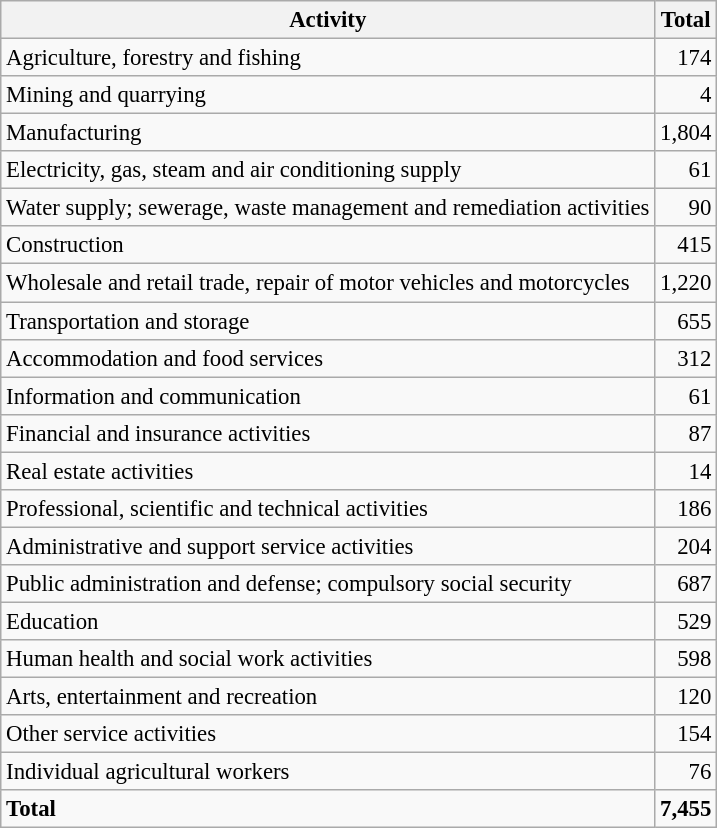<table class="wikitable sortable" style="font-size:95%;">
<tr>
<th>Activity</th>
<th>Total</th>
</tr>
<tr>
<td>Agriculture, forestry and fishing</td>
<td align="right">174</td>
</tr>
<tr>
<td>Mining and quarrying</td>
<td align="right">4</td>
</tr>
<tr>
<td>Manufacturing</td>
<td align="right">1,804</td>
</tr>
<tr>
<td>Electricity, gas, steam and air conditioning supply</td>
<td align="right">61</td>
</tr>
<tr>
<td>Water supply; sewerage, waste management and remediation activities</td>
<td align="right">90</td>
</tr>
<tr>
<td>Construction</td>
<td align="right">415</td>
</tr>
<tr>
<td>Wholesale and retail trade, repair of motor vehicles and motorcycles</td>
<td align="right">1,220</td>
</tr>
<tr>
<td>Transportation and storage</td>
<td align="right">655</td>
</tr>
<tr>
<td>Accommodation and food services</td>
<td align="right">312</td>
</tr>
<tr>
<td>Information and communication</td>
<td align="right">61</td>
</tr>
<tr>
<td>Financial and insurance activities</td>
<td align="right">87</td>
</tr>
<tr>
<td>Real estate activities</td>
<td align="right">14</td>
</tr>
<tr>
<td>Professional, scientific and technical activities</td>
<td align="right">186</td>
</tr>
<tr>
<td>Administrative and support service activities</td>
<td align="right">204</td>
</tr>
<tr>
<td>Public administration and defense; compulsory social security</td>
<td align="right">687</td>
</tr>
<tr>
<td>Education</td>
<td align="right">529</td>
</tr>
<tr>
<td>Human health and social work activities</td>
<td align="right">598</td>
</tr>
<tr>
<td>Arts, entertainment and recreation</td>
<td align="right">120</td>
</tr>
<tr>
<td>Other service activities</td>
<td align="right">154</td>
</tr>
<tr>
<td>Individual agricultural workers</td>
<td align="right">76</td>
</tr>
<tr class="sortbottom">
<td><strong>Total</strong></td>
<td align="right"><strong>7,455</strong></td>
</tr>
</table>
